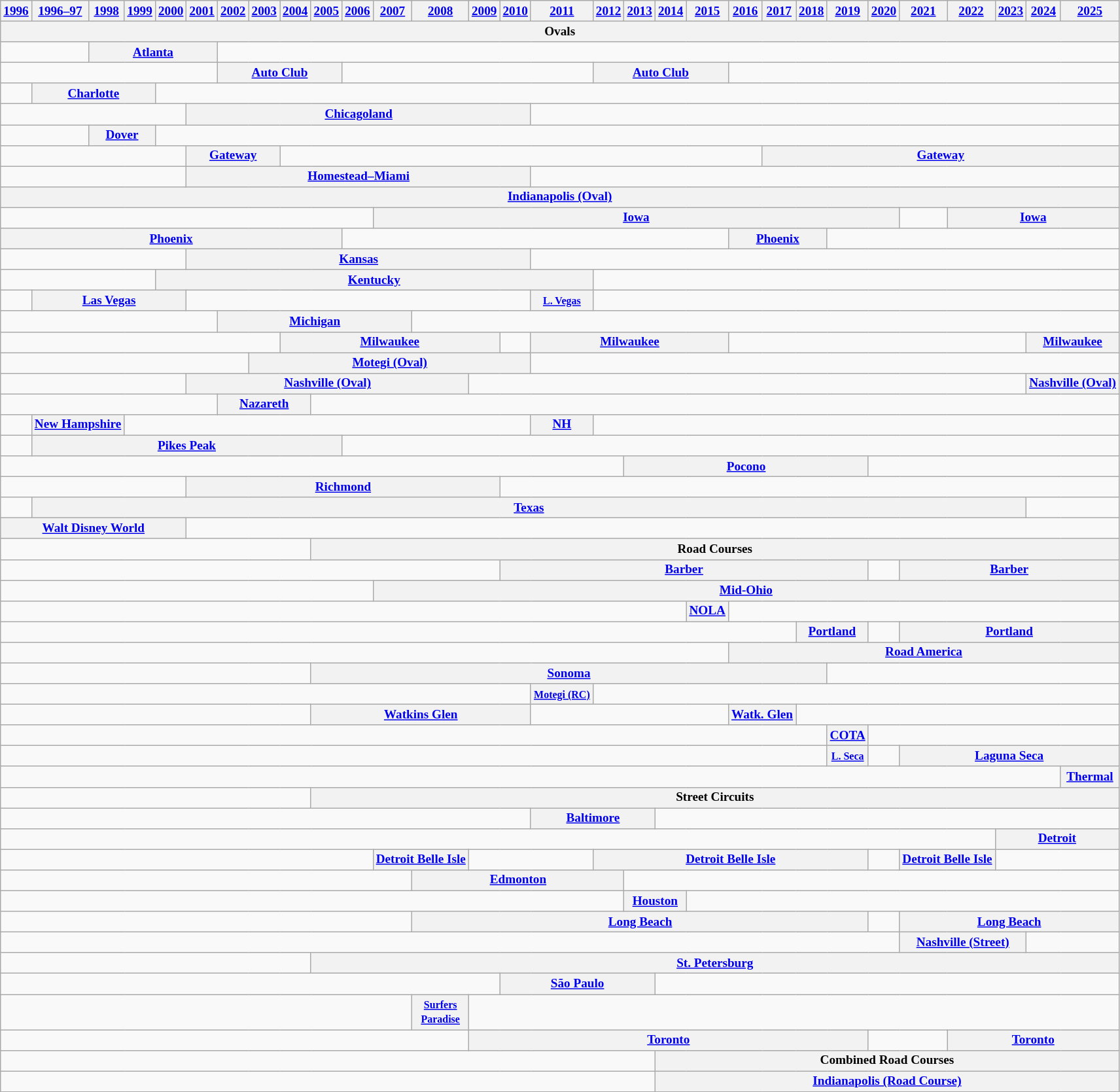<table class="wikitable sortable" style="text-align:center; font-size:80%">
<tr>
<th><a href='#'>1996</a></th>
<th><a href='#'>1996–97</a></th>
<th><a href='#'>1998</a></th>
<th><a href='#'>1999</a></th>
<th><a href='#'>2000</a></th>
<th><a href='#'>2001</a></th>
<th><a href='#'>2002</a></th>
<th><a href='#'>2003</a></th>
<th><a href='#'>2004</a></th>
<th><a href='#'>2005</a></th>
<th><a href='#'>2006</a></th>
<th><a href='#'>2007</a></th>
<th><a href='#'>2008</a></th>
<th><a href='#'>2009</a></th>
<th><a href='#'>2010</a></th>
<th><a href='#'>2011</a></th>
<th><a href='#'>2012</a></th>
<th><a href='#'>2013</a></th>
<th><a href='#'>2014</a></th>
<th><a href='#'>2015</a></th>
<th><a href='#'>2016</a></th>
<th><a href='#'>2017</a></th>
<th><a href='#'>2018</a></th>
<th><a href='#'>2019</a></th>
<th><a href='#'>2020</a></th>
<th><a href='#'>2021</a></th>
<th><a href='#'>2022</a></th>
<th><a href='#'>2023</a></th>
<th><a href='#'>2024</a></th>
<th><a href='#'>2025</a></th>
</tr>
<tr>
<th colspan="30"><strong>Ovals</strong></th>
</tr>
<tr>
<td colspan=2></td>
<th colspan=4><a href='#'>Atlanta</a></th>
<td colspan="24"></td>
</tr>
<tr>
<td colspan=6></td>
<th colspan=4><a href='#'>Auto Club</a></th>
<td colspan=6></td>
<th colspan=4><a href='#'>Auto Club</a></th>
<td colspan=10></td>
</tr>
<tr>
<td colspan=1></td>
<th colspan=3><a href='#'>Charlotte</a></th>
<td colspan=26></td>
</tr>
<tr>
<td colspan=5></td>
<th colspan=10><a href='#'>Chicagoland</a></th>
<td colspan=15></td>
</tr>
<tr>
<td colspan=2></td>
<th colspan=2><a href='#'>Dover</a></th>
<td colspan=26></td>
</tr>
<tr>
<td colspan=5></td>
<th colspan=3><a href='#'>Gateway</a></th>
<td colspan=13></td>
<th colspan=9><a href='#'>Gateway</a></th>
</tr>
<tr>
<td colspan=5></td>
<th colspan=10><a href='#'>Homestead–Miami</a></th>
<td colspan=15></td>
</tr>
<tr>
<th colspan=30><a href='#'>Indianapolis (Oval)</a></th>
</tr>
<tr>
<td colspan=11></td>
<th colspan=14><a href='#'>Iowa</a></th>
<td colspan=1></td>
<th colspan=4><a href='#'>Iowa</a></th>
</tr>
<tr>
<th colspan=10><a href='#'>Phoenix</a></th>
<td colspan=10></td>
<th colspan=3><a href='#'>Phoenix</a></th>
<td colspan=7></td>
</tr>
<tr>
<td colspan=5></td>
<th colspan=10><a href='#'>Kansas</a></th>
<td colspan=15></td>
</tr>
<tr>
<td colspan=4></td>
<th colspan=12><a href='#'>Kentucky</a></th>
<td colspan=14></td>
</tr>
<tr>
<td colspan=1></td>
<th colspan=4><a href='#'>Las Vegas</a></th>
<td colspan=10></td>
<th colspan=1><small><a href='#'>L. Vegas</a></small></th>
<td colspan=14></td>
</tr>
<tr>
<td colspan=6></td>
<th colspan=6><a href='#'>Michigan</a></th>
<td colspan=18></td>
</tr>
<tr>
<td colspan=8></td>
<th colspan=6><a href='#'>Milwaukee</a></th>
<td colspan=1></td>
<th colspan=5><a href='#'>Milwaukee</a></th>
<td colspan=8></td>
<th colspan=2><a href='#'>Milwaukee</a></th>
</tr>
<tr>
<td colspan=7></td>
<th colspan=8><a href='#'>Motegi (Oval)</a></th>
<td colspan=15></td>
</tr>
<tr>
<td colspan=5></td>
<th colspan=8><a href='#'>Nashville (Oval)</a></th>
<td colspan=15></td>
<th colspan=2><a href='#'>Nashville (Oval)</a></th>
</tr>
<tr>
<td colspan=6></td>
<th colspan=3><a href='#'>Nazareth</a></th>
<td colspan=21></td>
</tr>
<tr>
<td colspan=1></td>
<th colspan=2><a href='#'>New Hampshire</a></th>
<td colspan=12></td>
<th colspan=1><a href='#'>NH</a></th>
<td colspan=14></td>
</tr>
<tr>
<td colspan=1></td>
<th colspan=9><a href='#'>Pikes Peak</a></th>
<td colspan=20></td>
</tr>
<tr>
<td colspan=17></td>
<th colspan=7><a href='#'>Pocono</a></th>
<td colspan=6></td>
</tr>
<tr>
<td colspan=5></td>
<th colspan=9><a href='#'>Richmond</a></th>
<td colspan=16></td>
</tr>
<tr>
<td colspan=1></td>
<th colspan=27><a href='#'>Texas</a></th>
<td colspan=2></td>
</tr>
<tr>
<th colspan=5><a href='#'>Walt Disney World</a></th>
<td colspan=25></td>
</tr>
<tr>
<td colspan=9></td>
<th colspan=21><strong>Road Courses</strong></th>
</tr>
<tr>
<td colspan=14></td>
<th colspan=10><a href='#'>Barber</a></th>
<td colspan=1></td>
<th colspan=5><a href='#'>Barber</a></th>
</tr>
<tr>
<td colspan=11></td>
<th colspan=19><a href='#'>Mid-Ohio</a></th>
</tr>
<tr>
<td colspan=19></td>
<th colspan=1><a href='#'>NOLA</a></th>
<td colspan=10></td>
</tr>
<tr>
<td colspan=22></td>
<th colspan=2><a href='#'>Portland</a></th>
<td colspan=1></td>
<th colspan=5><a href='#'>Portland</a></th>
</tr>
<tr>
<td colspan=20></td>
<th colspan=10><a href='#'>Road America</a></th>
</tr>
<tr>
<td colspan=9></td>
<th colspan=14><a href='#'>Sonoma</a></th>
<td colspan=7></td>
</tr>
<tr>
<td colspan=15></td>
<th colspan=1><small><a href='#'>Motegi (RC)</a></small></th>
<td colspan=14></td>
</tr>
<tr>
<td colspan=9></td>
<th colspan=6><a href='#'>Watkins Glen</a></th>
<td colspan=5></td>
<th colspan=2><a href='#'>Watk. Glen</a></th>
<td colspan=8></td>
</tr>
<tr>
<td colspan=23></td>
<th colspan=1><a href='#'>COTA</a></th>
<td colspan=6></td>
</tr>
<tr>
<td colspan=23></td>
<th colspan=1><small><a href='#'>L. Seca</a></small></th>
<td colspan=1></td>
<th colspan=5><a href='#'>Laguna Seca</a></th>
</tr>
<tr>
<td colspan=29></td>
<th colspan=1><a href='#'>Thermal</a></th>
</tr>
<tr>
<td colspan=9></td>
<th colspan=21><strong>Street Circuits</strong></th>
</tr>
<tr>
<td colspan=15></td>
<th colspan=3><a href='#'>Baltimore</a></th>
<td colspan=12></td>
</tr>
<tr>
<td colspan=27></td>
<th colspan=3><a href='#'>Detroit</a></th>
</tr>
<tr>
<td colspan=11></td>
<th colspan=2><a href='#'>Detroit Belle Isle</a></th>
<td colspan=3></td>
<th colspan=8><a href='#'>Detroit Belle Isle</a></th>
<td colspan=1></td>
<th colspan=2><a href='#'>Detroit Belle Isle</a></th>
<td colspan=3></td>
</tr>
<tr>
<td colspan=12></td>
<th colspan=5><a href='#'>Edmonton</a></th>
<td colspan=13></td>
</tr>
<tr>
<td colspan=17></td>
<th colspan=2><a href='#'>Houston</a></th>
<td colspan=11></td>
</tr>
<tr>
<td colspan=12></td>
<th colspan=12><a href='#'>Long Beach</a></th>
<td colspan=1></td>
<th colspan=5><a href='#'>Long Beach</a></th>
</tr>
<tr>
<td colspan=25></td>
<th colspan=3><a href='#'>Nashville (Street)</a></th>
<td colspan=2></td>
</tr>
<tr>
<td colspan=9></td>
<th colspan=21><a href='#'>St. Petersburg</a></th>
</tr>
<tr>
<td colspan=14></td>
<th colspan=4><a href='#'>São Paulo</a></th>
<td colspan=12></td>
</tr>
<tr>
<td colspan=12></td>
<th colspan=1><small><a href='#'>Surfers<br>Paradise</a></small></th>
<td colspan=17></td>
</tr>
<tr>
<td colspan=13></td>
<th colspan=11><a href='#'>Toronto</a></th>
<td colspan=2></td>
<th colspan=4><a href='#'>Toronto</a></th>
</tr>
<tr>
<td colspan=18></td>
<th colspan=12><strong>Combined Road Courses</strong></th>
</tr>
<tr>
<td colspan=18></td>
<th colspan=12><a href='#'>Indianapolis (Road Course)</a></th>
</tr>
<tr>
</tr>
</table>
